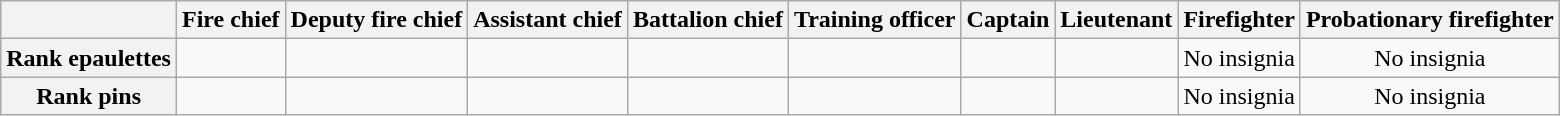<table class="wikitable">
<tr>
<th></th>
<th>Fire chief</th>
<th>Deputy fire chief</th>
<th>Assistant chief</th>
<th>Battalion chief</th>
<th>Training officer</th>
<th>Captain</th>
<th>Lieutenant</th>
<th>Firefighter</th>
<th>Probationary firefighter</th>
</tr>
<tr style="text-align:center;">
<th>Rank epaulettes</th>
<td></td>
<td></td>
<td></td>
<td></td>
<td></td>
<td></td>
<td></td>
<td>No insignia</td>
<td>No insignia</td>
</tr>
<tr style="text-align:center;">
<th>Rank pins</th>
<td></td>
<td></td>
<td></td>
<td></td>
<td></td>
<td></td>
<td></td>
<td>No insignia</td>
<td>No insignia</td>
</tr>
</table>
